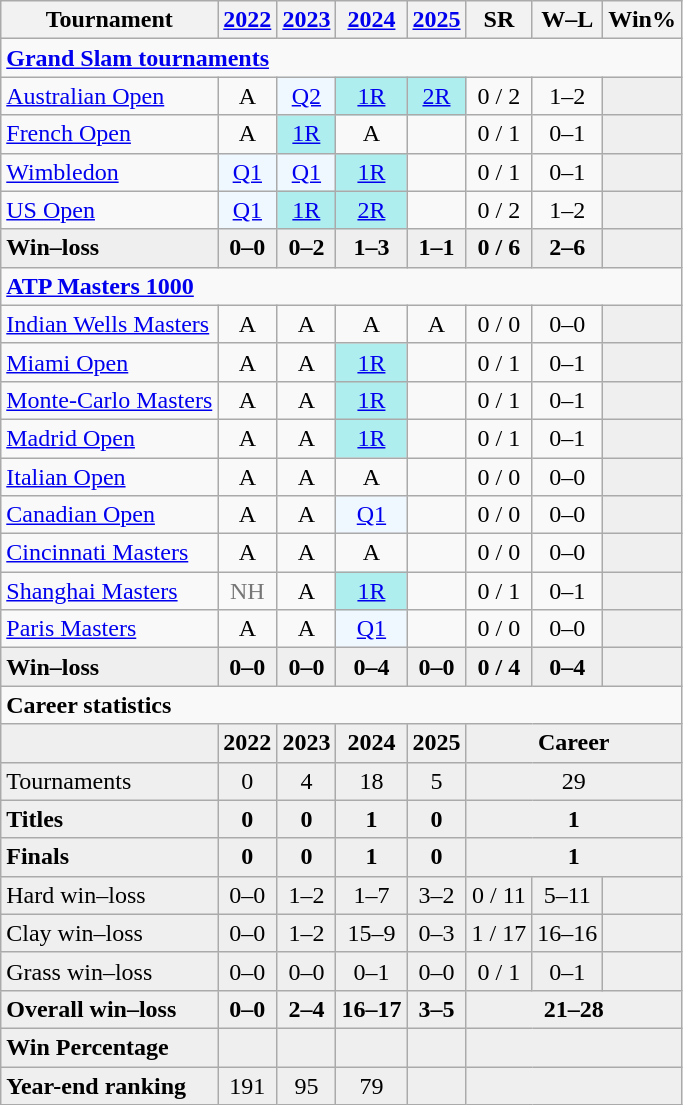<table class="wikitable" style=text-align:center>
<tr>
<th>Tournament</th>
<th><a href='#'>2022</a></th>
<th><a href='#'>2023</a></th>
<th><a href='#'>2024</a></th>
<th><a href='#'>2025</a></th>
<th>SR</th>
<th>W–L</th>
<th>Win%</th>
</tr>
<tr>
<td colspan=8 align="left"><strong><a href='#'>Grand Slam tournaments</a></strong></td>
</tr>
<tr>
<td align=left><a href='#'>Australian Open</a></td>
<td>A</td>
<td bgcolor=f0f8ff><a href='#'>Q2</a></td>
<td bgcolor=afeeee><a href='#'>1R</a></td>
<td bgcolor=afeeee><a href='#'>2R</a></td>
<td>0 / 2</td>
<td>1–2</td>
<td bgcolor=efefef></td>
</tr>
<tr>
<td align=left><a href='#'>French Open</a></td>
<td>A</td>
<td bgcolor=afeeee><a href='#'>1R</a></td>
<td>A</td>
<td></td>
<td>0 / 1</td>
<td>0–1</td>
<td bgcolor=efefef></td>
</tr>
<tr>
<td align=left><a href='#'>Wimbledon</a></td>
<td bgcolor=f0f8ff><a href='#'>Q1</a></td>
<td bgcolor=f0f8ff><a href='#'>Q1</a></td>
<td bgcolor=afeeee><a href='#'>1R</a></td>
<td></td>
<td>0 / 1</td>
<td>0–1</td>
<td bgcolor=efefef></td>
</tr>
<tr>
<td align=left><a href='#'>US Open</a></td>
<td bgcolor=f0f8ff><a href='#'>Q1</a></td>
<td bgcolor=afeeee><a href='#'>1R</a></td>
<td bgcolor=afeeee><a href='#'>2R</a></td>
<td></td>
<td>0 / 2</td>
<td>1–2</td>
<td bgcolor=efefef></td>
</tr>
<tr style=background:#efefef;font-weight:bold>
<td align=left>Win–loss</td>
<td>0–0</td>
<td>0–2</td>
<td>1–3</td>
<td>1–1</td>
<td>0 / 6</td>
<td>2–6</td>
<td bgcolor=efefef></td>
</tr>
<tr>
<td colspan=8 align="left"><strong><a href='#'>ATP Masters 1000</a></strong></td>
</tr>
<tr>
<td align=left><a href='#'>Indian Wells Masters</a></td>
<td>A</td>
<td>A</td>
<td>A</td>
<td>A</td>
<td>0 / 0</td>
<td>0–0</td>
<td bgcolor=efefef></td>
</tr>
<tr>
<td align=left><a href='#'>Miami Open</a></td>
<td>A</td>
<td>A</td>
<td bgcolor=afeeee><a href='#'>1R</a></td>
<td></td>
<td>0 / 1</td>
<td>0–1</td>
<td bgcolor=efefef></td>
</tr>
<tr>
<td align=left><a href='#'>Monte-Carlo Masters</a></td>
<td>A</td>
<td>A</td>
<td bgcolor=afeeee><a href='#'>1R</a></td>
<td></td>
<td>0 / 1</td>
<td>0–1</td>
<td bgcolor=efefef></td>
</tr>
<tr>
<td align=left><a href='#'>Madrid Open</a></td>
<td>A</td>
<td>A</td>
<td bgcolor=afeeee><a href='#'>1R</a></td>
<td></td>
<td>0 / 1</td>
<td>0–1</td>
<td bgcolor=efefef></td>
</tr>
<tr>
<td align=left><a href='#'>Italian Open</a></td>
<td>A</td>
<td>A</td>
<td>A</td>
<td></td>
<td>0 / 0</td>
<td>0–0</td>
<td bgcolor=efefef></td>
</tr>
<tr>
<td align=left><a href='#'>Canadian Open</a></td>
<td>A</td>
<td>A</td>
<td bgcolor=f0f8ff><a href='#'>Q1</a></td>
<td></td>
<td>0 / 0</td>
<td>0–0</td>
<td bgcolor=efefef></td>
</tr>
<tr>
<td align=left><a href='#'>Cincinnati Masters</a></td>
<td>A</td>
<td>A</td>
<td>A</td>
<td></td>
<td>0 / 0</td>
<td>0–0</td>
<td bgcolor=efefef></td>
</tr>
<tr>
<td align=left><a href='#'>Shanghai Masters</a></td>
<td style=color:#767676>NH</td>
<td>A</td>
<td bgcolor=afeeee><a href='#'>1R</a></td>
<td></td>
<td>0 / 1</td>
<td>0–1</td>
<td bgcolor=efefef></td>
</tr>
<tr>
<td align=left><a href='#'>Paris Masters</a></td>
<td>A</td>
<td>A</td>
<td bgcolor=f0f8ff><a href='#'>Q1</a></td>
<td></td>
<td>0 / 0</td>
<td>0–0</td>
<td bgcolor=efefef></td>
</tr>
<tr style=font-weight:bold;background:#efefef>
<td style=text-align:left>Win–loss</td>
<td>0–0</td>
<td>0–0</td>
<td>0–4</td>
<td>0–0</td>
<td>0 / 4</td>
<td>0–4</td>
<td bgcolor=efefef></td>
</tr>
<tr>
<td colspan=8 align="left"><strong>Career statistics</strong></td>
</tr>
<tr style=font-weight:bold;background:#efefef>
<td></td>
<td>2022</td>
<td>2023</td>
<td>2024</td>
<td>2025</td>
<td colspan=3>Career</td>
</tr>
<tr bgcolor=efefef>
<td align=left>Tournaments</td>
<td>0</td>
<td>4</td>
<td>18</td>
<td>5</td>
<td colspan=3>29</td>
</tr>
<tr style=font-weight:bold;background:#efefef>
<td style=text-align:left>Titles</td>
<td>0</td>
<td>0</td>
<td>1</td>
<td>0</td>
<td colspan=3>1</td>
</tr>
<tr style=font-weight:bold;background:#efefef>
<td style=text-align:left>Finals</td>
<td>0</td>
<td>0</td>
<td>1</td>
<td>0</td>
<td colspan=3>1</td>
</tr>
<tr style=background:#efefef>
<td style=text-align:left>Hard win–loss</td>
<td>0–0</td>
<td>1–2</td>
<td>1–7</td>
<td>3–2</td>
<td>0 / 11</td>
<td>5–11</td>
<td></td>
</tr>
<tr style=background:#efefef>
<td style=text-align:left>Clay win–loss</td>
<td>0–0</td>
<td>1–2</td>
<td>15–9</td>
<td>0–3</td>
<td>1 / 17</td>
<td>16–16</td>
<td></td>
</tr>
<tr style=background:#efefef>
<td style=text-align:left>Grass win–loss</td>
<td>0–0</td>
<td>0–0</td>
<td>0–1</td>
<td>0–0</td>
<td>0 / 1</td>
<td>0–1</td>
<td></td>
</tr>
<tr style=font-weight:bold;background:#efefef>
<td style=text-align:left>Overall win–loss</td>
<td>0–0</td>
<td>2–4</td>
<td>16–17</td>
<td>3–5</td>
<td colspan=3>21–28</td>
</tr>
<tr style=font-weight:bold;background:#efefef>
<td style=text-align:left>Win Percentage</td>
<td></td>
<td></td>
<td></td>
<td></td>
<td colspan=3><strong></strong></td>
</tr>
<tr bgcolor=efefef>
<td align=left><strong>Year-end ranking</strong></td>
<td>191</td>
<td>95</td>
<td>79</td>
<td></td>
<td colspan=3></td>
</tr>
</table>
